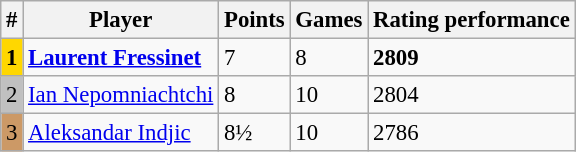<table class="wikitable" style="font-size: 95%;">
<tr>
<th>#</th>
<th>Player</th>
<th>Points</th>
<th>Games</th>
<th>Rating performance</th>
</tr>
<tr>
<td style="background:gold;"><strong>1</strong></td>
<td><strong> <a href='#'>Laurent Fressinet</a></strong></td>
<td>7</td>
<td>8</td>
<td><strong>2809</strong></td>
</tr>
<tr>
<td style="background:silver;">2</td>
<td> <a href='#'>Ian Nepomniachtchi</a></td>
<td>8</td>
<td>10</td>
<td>2804</td>
</tr>
<tr>
<td style="background:#c96;">3</td>
<td> <a href='#'>Aleksandar Indjic</a></td>
<td>8½</td>
<td>10</td>
<td>2786</td>
</tr>
</table>
